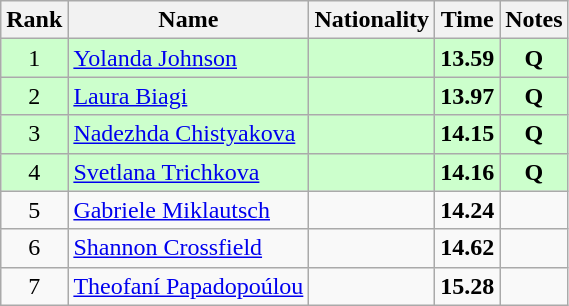<table class="wikitable sortable" style="text-align:center">
<tr>
<th>Rank</th>
<th>Name</th>
<th>Nationality</th>
<th>Time</th>
<th>Notes</th>
</tr>
<tr bgcolor=ccffcc>
<td>1</td>
<td align=left><a href='#'>Yolanda Johnson</a></td>
<td align=left></td>
<td><strong>13.59</strong></td>
<td><strong>Q</strong></td>
</tr>
<tr bgcolor=ccffcc>
<td>2</td>
<td align=left><a href='#'>Laura Biagi</a></td>
<td align=left></td>
<td><strong>13.97</strong></td>
<td><strong>Q</strong></td>
</tr>
<tr bgcolor=ccffcc>
<td>3</td>
<td align=left><a href='#'>Nadezhda Chistyakova</a></td>
<td align=left></td>
<td><strong>14.15</strong></td>
<td><strong>Q</strong></td>
</tr>
<tr bgcolor=ccffcc>
<td>4</td>
<td align=left><a href='#'>Svetlana Trichkova</a></td>
<td align=left></td>
<td><strong>14.16</strong></td>
<td><strong>Q</strong></td>
</tr>
<tr>
<td>5</td>
<td align=left><a href='#'>Gabriele Miklautsch</a></td>
<td align=left></td>
<td><strong>14.24</strong></td>
<td></td>
</tr>
<tr>
<td>6</td>
<td align=left><a href='#'>Shannon Crossfield</a></td>
<td align=left></td>
<td><strong>14.62</strong></td>
<td></td>
</tr>
<tr>
<td>7</td>
<td align=left><a href='#'>Theofaní Papadopoúlou</a></td>
<td align=left></td>
<td><strong>15.28</strong></td>
<td></td>
</tr>
</table>
